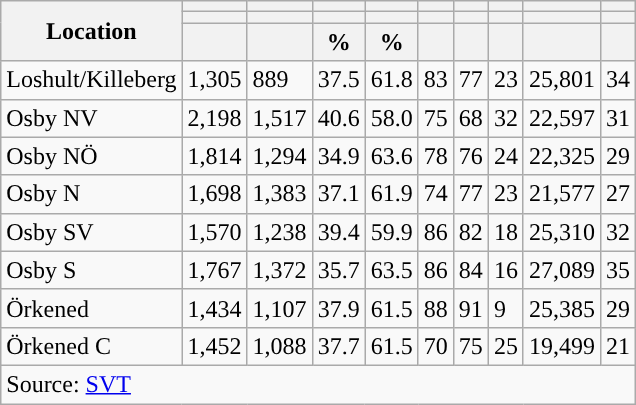<table role="presentation" class="wikitable sortable mw-collapsible">
<tr>
<th rowspan="3">Location</th>
<th></th>
<th></th>
<th></th>
<th></th>
<th></th>
<th></th>
<th></th>
<th></th>
<th></th>
</tr>
<tr>
<th></th>
<th></th>
<th style="background:"></th>
<th style="background:"></th>
<th></th>
<th></th>
<th></th>
<th></th>
<th></th>
</tr>
<tr>
<th data-sort-type="number"></th>
<th data-sort-type="number"></th>
<th data-sort-type="number">%</th>
<th data-sort-type="number">%</th>
<th data-sort-type="number"></th>
<th data-sort-type="number"></th>
<th data-sort-type="number"></th>
<th data-sort-type="number"></th>
<th data-sort-type="number"></th>
</tr>
<tr>
<td align="left">Loshult/Killeberg</td>
<td>1,305</td>
<td>889</td>
<td>37.5</td>
<td>61.8</td>
<td>83</td>
<td>77</td>
<td>23</td>
<td>25,801</td>
<td>34</td>
</tr>
<tr>
<td align="left">Osby NV</td>
<td>2,198</td>
<td>1,517</td>
<td>40.6</td>
<td>58.0</td>
<td>75</td>
<td>68</td>
<td>32</td>
<td>22,597</td>
<td>31</td>
</tr>
<tr>
<td align="left">Osby NÖ</td>
<td>1,814</td>
<td>1,294</td>
<td>34.9</td>
<td>63.6</td>
<td>78</td>
<td>76</td>
<td>24</td>
<td>22,325</td>
<td>29</td>
</tr>
<tr>
<td align="left">Osby N</td>
<td>1,698</td>
<td>1,383</td>
<td>37.1</td>
<td>61.9</td>
<td>74</td>
<td>77</td>
<td>23</td>
<td>21,577</td>
<td>27</td>
</tr>
<tr>
<td align="left">Osby SV</td>
<td>1,570</td>
<td>1,238</td>
<td>39.4</td>
<td>59.9</td>
<td>86</td>
<td>82</td>
<td>18</td>
<td>25,310</td>
<td>32</td>
</tr>
<tr>
<td align="left">Osby S</td>
<td>1,767</td>
<td>1,372</td>
<td>35.7</td>
<td>63.5</td>
<td>86</td>
<td>84</td>
<td>16</td>
<td>27,089</td>
<td>35</td>
</tr>
<tr>
<td align="left">Örkened</td>
<td>1,434</td>
<td>1,107</td>
<td>37.9</td>
<td>61.5</td>
<td>88</td>
<td>91</td>
<td>9</td>
<td>25,385</td>
<td>29</td>
</tr>
<tr>
<td align="left">Örkened C</td>
<td>1,452</td>
<td>1,088</td>
<td>37.7</td>
<td>61.5</td>
<td>70</td>
<td>75</td>
<td>25</td>
<td>19,499</td>
<td>21</td>
</tr>
<tr>
<td colspan="10" align="left">Source: <a href='#'>SVT</a></td>
</tr>
</table>
